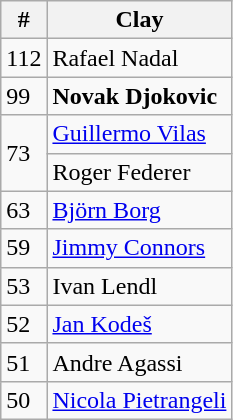<table class=wikitable style="display:inline-table;">
<tr>
<th>#</th>
<th>Clay</th>
</tr>
<tr>
<td>112</td>
<td> Rafael Nadal</td>
</tr>
<tr>
<td>99</td>
<td> <strong>Novak Djokovic</strong></td>
</tr>
<tr>
<td rowspan=2>73</td>
<td> <a href='#'>Guillermo Vilas</a></td>
</tr>
<tr>
<td> Roger Federer</td>
</tr>
<tr>
<td>63</td>
<td> <a href='#'>Björn Borg</a></td>
</tr>
<tr>
<td>59</td>
<td> <a href='#'>Jimmy Connors</a></td>
</tr>
<tr>
<td>53</td>
<td> Ivan Lendl</td>
</tr>
<tr>
<td>52</td>
<td> <a href='#'>Jan Kodeš</a></td>
</tr>
<tr>
<td>51</td>
<td> Andre Agassi</td>
</tr>
<tr>
<td>50</td>
<td> <a href='#'>Nicola Pietrangeli</a></td>
</tr>
</table>
